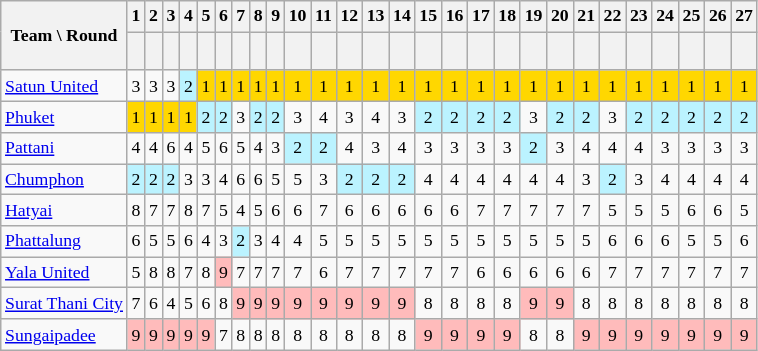<table class="wikitable sortable" style="font-size: 74%; text-align:center;">
<tr>
<th rowspan="2" style="width:76px;">Team \ Round</th>
<th align=center>1</th>
<th align=center>2</th>
<th align=center>3</th>
<th align=center>4</th>
<th align=center>5</th>
<th align=center>6</th>
<th align=center>7</th>
<th align=center>8</th>
<th align=center>9</th>
<th align=center>10</th>
<th align=center>11</th>
<th align=center>12</th>
<th align=center>13</th>
<th align=center>14</th>
<th align=center>15</th>
<th align=center>16</th>
<th align=center>17</th>
<th align=center>18</th>
<th align=center>19</th>
<th align=center>20</th>
<th align=center>21</th>
<th align=center>22</th>
<th align=center>23</th>
<th align=center>24</th>
<th align=center>25</th>
<th align=center>26</th>
<th align=center>27</th>
</tr>
<tr>
<th style="text-align:center; height:20px;"></th>
<th align=center></th>
<th align=center></th>
<th align=center></th>
<th align=center></th>
<th align=center></th>
<th align=center></th>
<th align=center></th>
<th align=center></th>
<th align=center></th>
<th align=center></th>
<th align=center></th>
<th align=center></th>
<th align=center></th>
<th align=center></th>
<th align=center></th>
<th align=center></th>
<th align=center></th>
<th align=center></th>
<th align=center></th>
<th align=center></th>
<th align=center></th>
<th align=center></th>
<th align=center></th>
<th align=center></th>
<th align=center></th>
<th align=center></th>
</tr>
<tr align=center>
<td align=left><a href='#'>Satun United</a></td>
<td>3</td>
<td>3</td>
<td>3</td>
<td style="background:#BBF3FF">2</td>
<td style="background:gold">1</td>
<td style="background:gold">1</td>
<td style="background:gold">1</td>
<td style="background:gold">1</td>
<td style="background:gold">1</td>
<td style="background:gold">1</td>
<td style="background:gold">1</td>
<td style="background:gold">1</td>
<td style="background:gold">1</td>
<td style="background:gold">1</td>
<td style="background:gold">1</td>
<td style="background:gold">1</td>
<td style="background:gold">1</td>
<td style="background:gold">1</td>
<td style="background:gold">1</td>
<td style="background:gold">1</td>
<td style="background:gold">1</td>
<td style="background:gold">1</td>
<td style="background:gold">1</td>
<td style="background:gold">1</td>
<td style="background:gold">1</td>
<td style="background:gold">1</td>
<td style="background:gold">1</td>
</tr>
<tr align=center>
<td align=left><a href='#'>Phuket</a></td>
<td style="background:gold">1</td>
<td style="background:gold">1</td>
<td style="background:gold">1</td>
<td style="background:gold">1</td>
<td style="background:#BBF3FF">2</td>
<td style="background:#BBF3FF">2</td>
<td>3</td>
<td style="background:#BBF3FF">2</td>
<td style="background:#BBF3FF">2</td>
<td>3</td>
<td>4</td>
<td>3</td>
<td>4</td>
<td>3</td>
<td style="background:#BBF3FF">2</td>
<td style="background:#BBF3FF">2</td>
<td style="background:#BBF3FF">2</td>
<td style="background:#BBF3FF">2</td>
<td>3</td>
<td style="background:#BBF3FF">2</td>
<td style="background:#BBF3FF">2</td>
<td>3</td>
<td style="background:#BBF3FF">2</td>
<td style="background:#BBF3FF">2</td>
<td style="background:#BBF3FF">2</td>
<td style="background:#BBF3FF">2</td>
<td style="background:#BBF3FF">2</td>
</tr>
<tr align=center>
<td align=left><a href='#'>Pattani</a></td>
<td>4</td>
<td>4</td>
<td>6</td>
<td>4</td>
<td>5</td>
<td>6</td>
<td>5</td>
<td>4</td>
<td>3</td>
<td style="background:#BBF3FF">2</td>
<td style="background:#BBF3FF">2</td>
<td>4</td>
<td>3</td>
<td>4</td>
<td>3</td>
<td>3</td>
<td>3</td>
<td>3</td>
<td style="background:#BBF3FF">2</td>
<td>3</td>
<td>4</td>
<td>4</td>
<td>4</td>
<td>3</td>
<td>3</td>
<td>3</td>
<td>3</td>
</tr>
<tr align=center>
<td align=left><a href='#'>Chumphon</a></td>
<td style="background:#BBF3FF">2</td>
<td style="background:#BBF3FF">2</td>
<td style="background:#BBF3FF">2</td>
<td>3</td>
<td>3</td>
<td>4</td>
<td>6</td>
<td>6</td>
<td>5</td>
<td>5</td>
<td>3</td>
<td style="background:#BBF3FF">2</td>
<td style="background:#BBF3FF">2</td>
<td style="background:#BBF3FF">2</td>
<td>4</td>
<td>4</td>
<td>4</td>
<td>4</td>
<td>4</td>
<td>4</td>
<td>3</td>
<td style="background:#BBF3FF">2</td>
<td>3</td>
<td>4</td>
<td>4</td>
<td>4</td>
<td>4</td>
</tr>
<tr align=center>
<td align=left><a href='#'>Hatyai</a></td>
<td>8</td>
<td>7</td>
<td>7</td>
<td>8</td>
<td>7</td>
<td>5</td>
<td>4</td>
<td>5</td>
<td>6</td>
<td>6</td>
<td>7</td>
<td>6</td>
<td>6</td>
<td>6</td>
<td>6</td>
<td>6</td>
<td>7</td>
<td>7</td>
<td>7</td>
<td>7</td>
<td>7</td>
<td>5</td>
<td>5</td>
<td>5</td>
<td>6</td>
<td>6</td>
<td>5</td>
</tr>
<tr align=center>
<td align=left><a href='#'>Phattalung</a></td>
<td>6</td>
<td>5</td>
<td>5</td>
<td>6</td>
<td>4</td>
<td>3</td>
<td style="background:#BBF3FF">2</td>
<td>3</td>
<td>4</td>
<td>4</td>
<td>5</td>
<td>5</td>
<td>5</td>
<td>5</td>
<td>5</td>
<td>5</td>
<td>5</td>
<td>5</td>
<td>5</td>
<td>5</td>
<td>5</td>
<td>6</td>
<td>6</td>
<td>6</td>
<td>5</td>
<td>5</td>
<td>6</td>
</tr>
<tr align=center>
<td align=left><a href='#'>Yala United</a></td>
<td>5</td>
<td>8</td>
<td>8</td>
<td>7</td>
<td>8</td>
<td style="background:#FFBBBB">9</td>
<td>7</td>
<td>7</td>
<td>7</td>
<td>7</td>
<td>6</td>
<td>7</td>
<td>7</td>
<td>7</td>
<td>7</td>
<td>7</td>
<td>6</td>
<td>6</td>
<td>6</td>
<td>6</td>
<td>6</td>
<td>7</td>
<td>7</td>
<td>7</td>
<td>7</td>
<td>7</td>
<td>7</td>
</tr>
<tr align=center>
<td align=left><a href='#'>Surat Thani City</a></td>
<td>7</td>
<td>6</td>
<td>4</td>
<td>5</td>
<td>6</td>
<td>8</td>
<td style="background:#FFBBBB">9</td>
<td style="background:#FFBBBB">9</td>
<td style="background:#FFBBBB">9</td>
<td style="background:#FFBBBB">9</td>
<td style="background:#FFBBBB">9</td>
<td style="background:#FFBBBB">9</td>
<td style="background:#FFBBBB">9</td>
<td style="background:#FFBBBB">9</td>
<td>8</td>
<td>8</td>
<td>8</td>
<td>8</td>
<td style="background:#FFBBBB">9</td>
<td style="background:#FFBBBB">9</td>
<td>8</td>
<td>8</td>
<td>8</td>
<td>8</td>
<td>8</td>
<td>8</td>
<td>8</td>
</tr>
<tr align=center>
<td align=left><a href='#'>Sungaipadee</a></td>
<td style="background:#FFBBBB">9</td>
<td style="background:#FFBBBB">9</td>
<td style="background:#FFBBBB">9</td>
<td style="background:#FFBBBB">9</td>
<td style="background:#FFBBBB">9</td>
<td>7</td>
<td>8</td>
<td>8</td>
<td>8</td>
<td>8</td>
<td>8</td>
<td>8</td>
<td>8</td>
<td>8</td>
<td style="background:#FFBBBB">9</td>
<td style="background:#FFBBBB">9</td>
<td style="background:#FFBBBB">9</td>
<td style="background:#FFBBBB">9</td>
<td>8</td>
<td>8</td>
<td style="background:#FFBBBB">9</td>
<td style="background:#FFBBBB">9</td>
<td style="background:#FFBBBB">9</td>
<td style="background:#FFBBBB">9</td>
<td style="background:#FFBBBB">9</td>
<td style="background:#FFBBBB">9</td>
<td style="background:#FFBBBB">9</td>
</tr>
</table>
